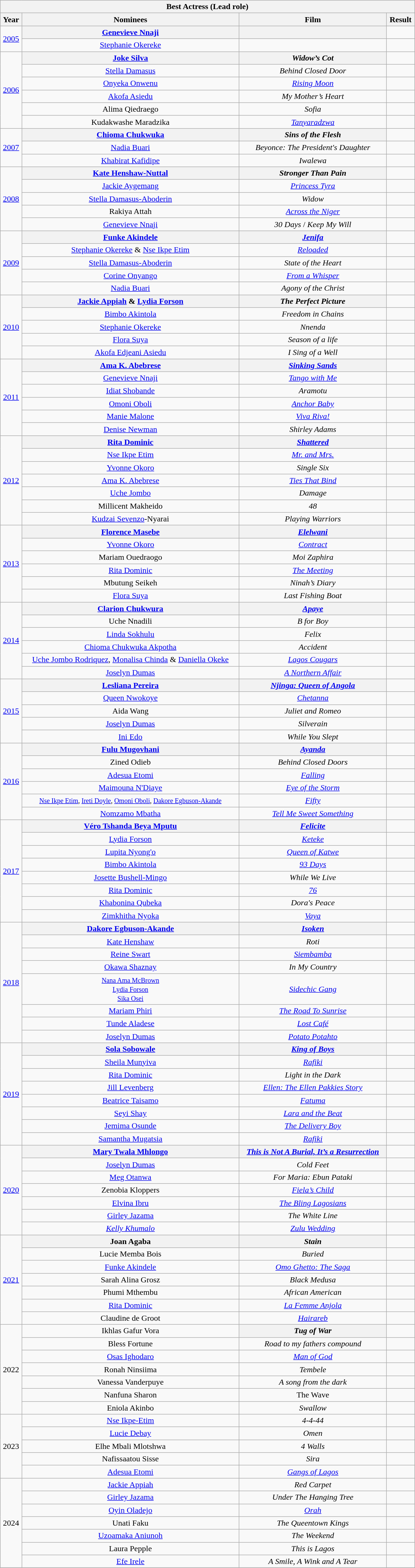<table class=wikitable style="text-align:center" width="65%">
<tr>
<th colspan="4">Best Actress (Lead role)</th>
</tr>
<tr>
<th>Year</th>
<th>Nominees</th>
<th>Film</th>
<th>Result</th>
</tr>
<tr>
<td rowspan="2"><a href='#'>2005</a></td>
<th><a href='#'>Genevieve Nnaji</a></th>
<th></th>
<td></td>
</tr>
<tr>
<td><a href='#'>Stephanie Okereke</a></td>
<td></td>
<td></td>
</tr>
<tr>
<td rowspan="6"><a href='#'>2006</a></td>
<th><a href='#'>Joke Silva</a></th>
<th><em>Widow’s Cot</em></th>
<td></td>
</tr>
<tr>
<td><a href='#'>Stella Damasus</a></td>
<td><em>Behind Closed Door</em></td>
<td></td>
</tr>
<tr>
<td><a href='#'>Onyeka Onwenu</a></td>
<td><em><a href='#'>Rising Moon</a></em></td>
<td></td>
</tr>
<tr>
<td><a href='#'>Akofa Asiedu</a></td>
<td><em>My Mother’s Heart</em></td>
<td></td>
</tr>
<tr>
<td>Alima Qiedraego</td>
<td><em>Sofia</em></td>
<td></td>
</tr>
<tr>
<td>Kudakwashe Maradzika</td>
<td><em><a href='#'>Tanyaradzwa</a></em></td>
<td></td>
</tr>
<tr>
<td rowspan="3"><a href='#'>2007</a></td>
<th><a href='#'>Chioma Chukwuka</a></th>
<th><em>Sins of the Flesh</em></th>
<td></td>
</tr>
<tr>
<td><a href='#'>Nadia Buari</a></td>
<td><em>Beyonce: The President's Daughter</em></td>
<td></td>
</tr>
<tr>
<td><a href='#'>Khabirat Kafidipe</a></td>
<td><em>Iwalewa</em></td>
<td></td>
</tr>
<tr>
<td rowspan="5"><a href='#'>2008</a></td>
<th><a href='#'>Kate Henshaw-Nuttal</a></th>
<th><em>Stronger Than Pain</em></th>
<td></td>
</tr>
<tr>
<td><a href='#'>Jackie Aygemang</a></td>
<td><em><a href='#'>Princess Tyra</a></em></td>
<td></td>
</tr>
<tr>
<td><a href='#'>Stella Damasus-Aboderin</a></td>
<td><em>Widow</em></td>
<td></td>
</tr>
<tr>
<td>Rakiya Attah</td>
<td><em><a href='#'>Across the Niger</a></em></td>
<td></td>
</tr>
<tr>
<td><a href='#'>Genevieve Nnaji</a></td>
<td><em>30 Days</em> / <em>Keep My Will</em></td>
<td></td>
</tr>
<tr>
<td rowspan="5"><a href='#'>2009</a></td>
<th><a href='#'>Funke Akindele</a></th>
<th><em><a href='#'>Jenifa</a></em></th>
<td></td>
</tr>
<tr>
<td><a href='#'>Stephanie Okereke</a> & <a href='#'>Nse Ikpe Etim</a></td>
<td><em><a href='#'>Reloaded</a></em></td>
<td></td>
</tr>
<tr>
<td><a href='#'>Stella Damasus-Aboderin</a></td>
<td><em>State of the Heart</em></td>
<td></td>
</tr>
<tr>
<td><a href='#'>Corine Onyango</a></td>
<td><em><a href='#'>From a Whisper</a></em></td>
<td></td>
</tr>
<tr>
<td><a href='#'>Nadia Buari</a></td>
<td><em>Agony of the Christ</em></td>
<td></td>
</tr>
<tr>
<td rowspan="5"><a href='#'>2010</a></td>
<th><a href='#'>Jackie Appiah</a> & <a href='#'>Lydia Forson</a></th>
<th><em>The Perfect Picture</em></th>
<td></td>
</tr>
<tr>
<td><a href='#'>Bimbo Akintola</a></td>
<td><em>Freedom in Chains</em></td>
<td></td>
</tr>
<tr>
<td><a href='#'>Stephanie Okereke</a></td>
<td><em>Nnenda</em></td>
<td></td>
</tr>
<tr>
<td><a href='#'>Flora Suya</a></td>
<td><em>Season of a life</em></td>
<td></td>
</tr>
<tr>
<td><a href='#'>Akofa Edjeani Asiedu</a></td>
<td><em>I Sing of a Well</em></td>
<td></td>
</tr>
<tr>
<td rowspan="6"><a href='#'>2011</a></td>
<th><a href='#'>Ama K. Abebrese</a></th>
<th><em><a href='#'>Sinking Sands</a></em></th>
<td></td>
</tr>
<tr>
<td><a href='#'>Genevieve Nnaji</a></td>
<td><em><a href='#'>Tango with Me</a></em></td>
<td></td>
</tr>
<tr>
<td><a href='#'>Idiat Shobande</a></td>
<td><em>Aramotu</em></td>
<td></td>
</tr>
<tr>
<td><a href='#'>Omoni Oboli</a></td>
<td><em><a href='#'>Anchor Baby</a></em></td>
<td></td>
</tr>
<tr>
<td><a href='#'>Manie Malone</a></td>
<td><em><a href='#'>Viva Riva!</a></em></td>
<td></td>
</tr>
<tr>
<td><a href='#'>Denise Newman</a></td>
<td><em>Shirley Adams</em></td>
<td></td>
</tr>
<tr>
<td rowspan="7"><a href='#'>2012</a></td>
<th><a href='#'>Rita Dominic</a></th>
<th><em><a href='#'>Shattered</a></em></th>
<td></td>
</tr>
<tr>
<td><a href='#'>Nse Ikpe Etim</a></td>
<td><em><a href='#'>Mr. and Mrs.</a></em></td>
<td></td>
</tr>
<tr>
<td><a href='#'>Yvonne Okoro</a></td>
<td><em>Single Six</em></td>
<td></td>
</tr>
<tr>
<td><a href='#'>Ama K. Abebrese</a></td>
<td><em><a href='#'>Ties That Bind</a></em></td>
<td></td>
</tr>
<tr>
<td><a href='#'>Uche Jombo</a></td>
<td><em>Damage</em></td>
<td></td>
</tr>
<tr>
<td>Millicent Makheido</td>
<td><em>48</em></td>
<td></td>
</tr>
<tr>
<td><a href='#'>Kudzai Sevenzo</a>-Nyarai</td>
<td><em>Playing Warriors</em></td>
<td></td>
</tr>
<tr>
<td rowspan="6"><a href='#'>2013</a></td>
<th><a href='#'>Florence Masebe</a></th>
<th><em><a href='#'>Elelwani</a></em></th>
<td></td>
</tr>
<tr>
<td><a href='#'>Yvonne Okoro</a></td>
<td><em><a href='#'>Contract</a></em></td>
<td></td>
</tr>
<tr>
<td>Mariam Ouedraogo</td>
<td><em>Moi Zaphira</em></td>
<td></td>
</tr>
<tr>
<td><a href='#'>Rita Dominic</a></td>
<td><em><a href='#'>The Meeting</a></em></td>
<td></td>
</tr>
<tr>
<td>Mbutung Seikeh</td>
<td><em>Ninah’s Diary</em></td>
<td></td>
</tr>
<tr>
<td><a href='#'>Flora Suya</a></td>
<td><em>Last Fishing Boat</em></td>
<td></td>
</tr>
<tr>
<td rowspan="6"><a href='#'>2014</a></td>
<th><a href='#'>Clarion Chukwura</a></th>
<th><em><a href='#'>Apaye</a></em></th>
<td></td>
</tr>
<tr>
<td>Uche Nnadili</td>
<td><em>B for Boy</em></td>
<td></td>
</tr>
<tr>
<td><a href='#'>Linda Sokhulu</a></td>
<td><em>Felix</em></td>
<td></td>
</tr>
<tr>
<td><a href='#'>Chioma Chukwuka Akpotha</a></td>
<td><em>Accident</em></td>
<td></td>
</tr>
<tr>
<td><a href='#'>Uche Jombo Rodriquez</a>, <a href='#'>Monalisa Chinda</a> & <a href='#'>Daniella Okeke</a></td>
<td><em><a href='#'>Lagos Cougars</a></em></td>
<td></td>
</tr>
<tr>
<td><a href='#'>Joselyn Dumas</a></td>
<td><em><a href='#'>A Northern Affair</a></em></td>
<td></td>
</tr>
<tr>
<td rowspan="5"><a href='#'>2015</a></td>
<th><a href='#'>Lesliana Pereira</a></th>
<th><em><a href='#'>Njinga: Queen of Angola</a></em></th>
<td></td>
</tr>
<tr>
<td><a href='#'>Queen Nwokoye</a></td>
<td><em><a href='#'>Chetanna</a></em></td>
<td></td>
</tr>
<tr>
<td>Aida Wang</td>
<td><em>Juliet and Romeo</em></td>
<td></td>
</tr>
<tr>
<td><a href='#'>Joselyn Dumas</a></td>
<td><em>Silverain</em></td>
<td></td>
</tr>
<tr>
<td><a href='#'>Ini Edo</a></td>
<td><em>While You Slept</em></td>
<td></td>
</tr>
<tr>
<td rowspan="6"><a href='#'>2016</a></td>
<th><a href='#'>Fulu Mugovhani</a></th>
<th><em><a href='#'>Ayanda</a></em></th>
<td></td>
</tr>
<tr>
<td>Zined Odieb</td>
<td><em>Behind Closed Doors</em></td>
<td></td>
</tr>
<tr>
<td><a href='#'>Adesua Etomi</a></td>
<td><em><a href='#'>Falling</a></em></td>
<td></td>
</tr>
<tr>
<td><a href='#'>Maimouna N'Diaye</a></td>
<td><em><a href='#'>Eye of the Storm</a></em></td>
<td></td>
</tr>
<tr>
<td><small><a href='#'>Nse Ikpe Etim</a>, <a href='#'>Ireti Doyle</a>, <a href='#'>Omoni Oboli</a>, <a href='#'>Dakore Egbuson-Akande</a> </small></td>
<td><em><a href='#'>Fifty</a></em></td>
<td></td>
</tr>
<tr>
<td><a href='#'>Nomzamo Mbatha</a></td>
<td><em><a href='#'>Tell Me Sweet Something</a></em></td>
<td></td>
</tr>
<tr>
<td rowspan="8"><a href='#'>2017</a></td>
<th><a href='#'>Véro Tshanda Beya Mputu</a></th>
<th><em><a href='#'>Felicite</a></em></th>
<td></td>
</tr>
<tr>
<td><a href='#'>Lydia Forson</a></td>
<td><em><a href='#'>Keteke</a></em></td>
<td></td>
</tr>
<tr>
<td><a href='#'>Lupita Nyong'o</a></td>
<td><em><a href='#'>Queen of Katwe</a></em></td>
<td></td>
</tr>
<tr>
<td><a href='#'>Bimbo Akintola</a></td>
<td><em><a href='#'>93 Days</a></em></td>
<td></td>
</tr>
<tr>
<td><a href='#'>Josette Bushell-Mingo</a></td>
<td><em>While We Live</em></td>
<td></td>
</tr>
<tr>
<td><a href='#'>Rita Dominic</a></td>
<td><em><a href='#'>76</a></em></td>
<td></td>
</tr>
<tr>
<td><a href='#'>Khabonina Qubeka</a></td>
<td><em>Dora's Peace</em></td>
<td></td>
</tr>
<tr>
<td><a href='#'>Zimkhitha Nyoka</a></td>
<td><em><a href='#'>Vaya</a></em></td>
<td></td>
</tr>
<tr>
<td rowspan="8"><a href='#'>2018</a></td>
<th><a href='#'>Dakore Egbuson-Akande</a></th>
<th><em><a href='#'>Isoken</a></em></th>
<td></td>
</tr>
<tr>
<td><a href='#'>Kate Henshaw</a></td>
<td><em>Roti</em></td>
<td></td>
</tr>
<tr>
<td><a href='#'>Reine Swart</a></td>
<td><em><a href='#'>Siembamba</a></em></td>
<td></td>
</tr>
<tr>
<td><a href='#'>Okawa Shaznay</a></td>
<td><em>In My Country</em></td>
<td></td>
</tr>
<tr>
<td><small><a href='#'>Nana Ama McBrown</a> <br> <a href='#'>Lydia Forson</a> <br> <a href='#'>Sika Osei</a></small></td>
<td><em><a href='#'>Sidechic Gang</a></em></td>
<td></td>
</tr>
<tr>
<td><a href='#'>Mariam Phiri</a></td>
<td><em><a href='#'>The Road To Sunrise</a></em></td>
<td></td>
</tr>
<tr>
<td><a href='#'>Tunde Aladese</a></td>
<td><em><a href='#'>Lost Café</a></em></td>
<td></td>
</tr>
<tr>
<td><a href='#'>Joselyn Dumas</a></td>
<td><em><a href='#'>Potato Potahto</a></em></td>
<td></td>
</tr>
<tr>
<td rowspan="8"><a href='#'>2019</a></td>
<th><strong><a href='#'>Sola Sobowale</a></strong></th>
<th><strong><em><a href='#'>King of Boys</a></em></strong></th>
<td></td>
</tr>
<tr>
<td><a href='#'>Sheila Munyiva</a></td>
<td><em><a href='#'>Rafiki</a></em></td>
<td></td>
</tr>
<tr>
<td><a href='#'>Rita Dominic</a></td>
<td><em>Light in the Dark</em></td>
<td></td>
</tr>
<tr>
<td><a href='#'>Jill Levenberg</a></td>
<td><em><a href='#'>Ellen: The Ellen Pakkies Story</a></em></td>
<td></td>
</tr>
<tr>
<td><a href='#'>Beatrice Taisamo</a></td>
<td><em><a href='#'>Fatuma</a></em></td>
<td></td>
</tr>
<tr>
<td><a href='#'>Seyi Shay</a></td>
<td><em><a href='#'>Lara and the Beat</a></em></td>
<td></td>
</tr>
<tr>
<td><a href='#'>Jemima Osunde</a></td>
<td><em><a href='#'>The Delivery Boy</a></em></td>
<td></td>
</tr>
<tr>
<td><a href='#'>Samantha Mugatsia</a></td>
<td><em><a href='#'>Rafiki</a></em></td>
<td></td>
</tr>
<tr>
<td rowspan="7"><a href='#'>2020</a></td>
<th><strong><a href='#'>Mary Twala Mhlongo</a></strong></th>
<th><em><a href='#'>This is Not A Burial, It’s a Resurrection</a></em></th>
<td></td>
</tr>
<tr>
<td><a href='#'>Joselyn Dumas</a></td>
<td><em>Cold Feet</em></td>
<td></td>
</tr>
<tr>
<td><a href='#'>Meg Otanwa</a></td>
<td><em>For Maria: Ebun Pataki</em></td>
<td></td>
</tr>
<tr>
<td>Zenobia Kloppers</td>
<td><em><a href='#'>Fiela’s Child</a></em></td>
<td></td>
</tr>
<tr>
<td><a href='#'>Elvina Ibru</a></td>
<td><em><a href='#'>The Bling Lagosians</a></em></td>
<td></td>
</tr>
<tr>
<td><a href='#'>Girley Jazama</a></td>
<td><em>The</em> <em>White Line</em></td>
<td></td>
</tr>
<tr>
<td><em><a href='#'>Kelly Khumalo</a></em></td>
<td><em><a href='#'>Zulu Wedding</a></em></td>
<td></td>
</tr>
<tr>
<td rowspan="7"><a href='#'>2021</a></td>
<th>Joan Agaba</th>
<th><em>Stain</em></th>
<td></td>
</tr>
<tr>
<td>Lucie Memba Bois</td>
<td><em>Buried</em></td>
<td></td>
</tr>
<tr>
<td><a href='#'>Funke Akindele</a></td>
<td><em><a href='#'>Omo Ghetto: The Saga</a></em></td>
<td></td>
</tr>
<tr>
<td>Sarah Alina Grosz</td>
<td><em>Black Medusa</em></td>
<td></td>
</tr>
<tr>
<td>Phumi Mthembu</td>
<td><em>African American</em></td>
<td></td>
</tr>
<tr>
<td><a href='#'>Rita Dominic</a></td>
<td><em><a href='#'>La Femme Anjola</a></em></td>
<td></td>
</tr>
<tr>
<td>Claudine de Groot</td>
<td><em><a href='#'>Hairareb</a></em></td>
<td></td>
</tr>
<tr>
<td rowspan="7">2022</td>
<td>Ikhlas Gafur Vora</td>
<th><em>Tug of War</em></th>
<td></td>
</tr>
<tr>
<td>Bless Fortune</td>
<td><em>Road to my fathers compound</em></td>
<td></td>
</tr>
<tr>
<td><a href='#'>Osas Ighodaro</a></td>
<td><em><a href='#'>Man of God</a></em></td>
<td></td>
</tr>
<tr>
<td>Ronah Ninsiima</td>
<td><em>Tembele</em></td>
<td></td>
</tr>
<tr>
<td>Vanessa Vanderpuye</td>
<td><em>A song from the dark</em></td>
<td></td>
</tr>
<tr>
<td>Nanfuna Sharon</td>
<td>The Wave</td>
<td></td>
</tr>
<tr>
<td>Eniola Akinbo</td>
<td><em>Swallow</em></td>
<td></td>
</tr>
<tr>
<td rowspan=5>2023</td>
<td><a href='#'>Nse Ikpe-Etim</a></td>
<td><em>4-4-44</em></td>
<td></td>
</tr>
<tr>
<td><a href='#'>Lucie Debay</a></td>
<td><em>Omen</em></td>
<td></td>
</tr>
<tr>
<td>Elhe Mbali Mlotshwa</td>
<td><em>4 Walls</em></td>
<td></td>
</tr>
<tr>
<td>Nafissaatou Sisse</td>
<td><em>Sira</em></td>
<td></td>
</tr>
<tr>
<td><a href='#'>Adesua Etomi</a></td>
<td><em><a href='#'>Gangs of Lagos</a></em></td>
<td></td>
</tr>
<tr>
<td rowspan=7>2024</td>
<td><a href='#'>Jackie Appiah</a></td>
<td><em>Red Carpet</em></td>
<td></td>
</tr>
<tr>
<td><a href='#'>Girley Jazama</a></td>
<td><em>Under The Hanging Tree</em></td>
<td></td>
</tr>
<tr>
<td><a href='#'>Oyin Oladejo</a></td>
<td><em><a href='#'>Orah</a></em></td>
<td></td>
</tr>
<tr>
<td>Unati Faku</td>
<td><em>The Queentown Kings</em></td>
<td></td>
</tr>
<tr>
<td><a href='#'>Uzoamaka Aniunoh</a></td>
<td><em>The Weekend</em></td>
<td></td>
</tr>
<tr>
<td>Laura Pepple</td>
<td><em>This is Lagos</em></td>
<td></td>
</tr>
<tr>
<td><a href='#'>Efe Irele</a></td>
<td><em>A Smile, A Wink and A Tear</em></td>
<td></td>
</tr>
<tr>
</tr>
</table>
